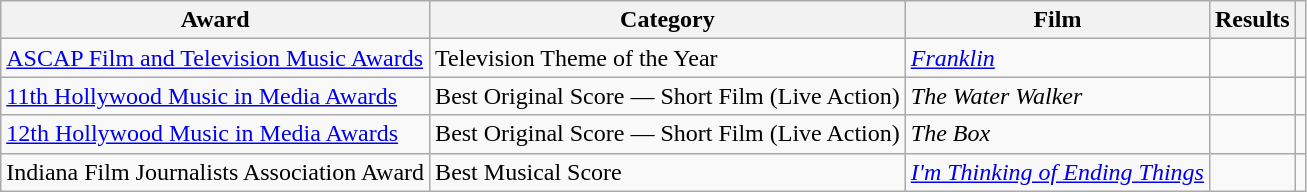<table class="wikitable">
<tr>
<th>Award</th>
<th>Category</th>
<th>Film</th>
<th>Results</th>
<th></th>
</tr>
<tr>
<td><a href='#'>ASCAP Film and Television Music Awards</a></td>
<td>Television Theme of the Year</td>
<td><em><a href='#'>Franklin</a></em></td>
<td></td>
<td></td>
</tr>
<tr>
<td><a href='#'>11th Hollywood Music in Media Awards</a></td>
<td>Best Original Score — Short Film (Live Action)</td>
<td><em>The Water Walker</em></td>
<td></td>
<td></td>
</tr>
<tr>
<td><a href='#'>12th Hollywood Music in Media Awards</a></td>
<td>Best Original Score — Short Film (Live Action)</td>
<td><em>The Box</em></td>
<td></td>
<td></td>
</tr>
<tr>
<td>Indiana Film Journalists Association Award</td>
<td>Best Musical Score</td>
<td><em><a href='#'>I'm Thinking of Ending Things</a></em></td>
<td></td>
<td></td>
</tr>
</table>
